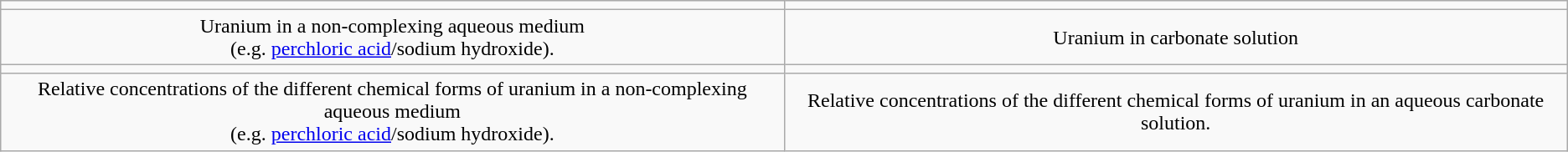<table class="wikitable" style="text-align:center; float:center">
<tr>
<td width=50%></td>
<td width=50%></td>
</tr>
<tr>
<td>Uranium in a non-complexing aqueous medium<br>(e.g. <a href='#'>perchloric acid</a>/sodium hydroxide).</td>
<td>Uranium in carbonate solution</td>
</tr>
<tr>
<td></td>
<td></td>
</tr>
<tr>
<td>Relative concentrations of the different chemical forms of uranium in a non-complexing aqueous medium<br>(e.g. <a href='#'>perchloric acid</a>/sodium hydroxide).</td>
<td>Relative concentrations of the different chemical forms of uranium in an aqueous carbonate solution.</td>
</tr>
</table>
